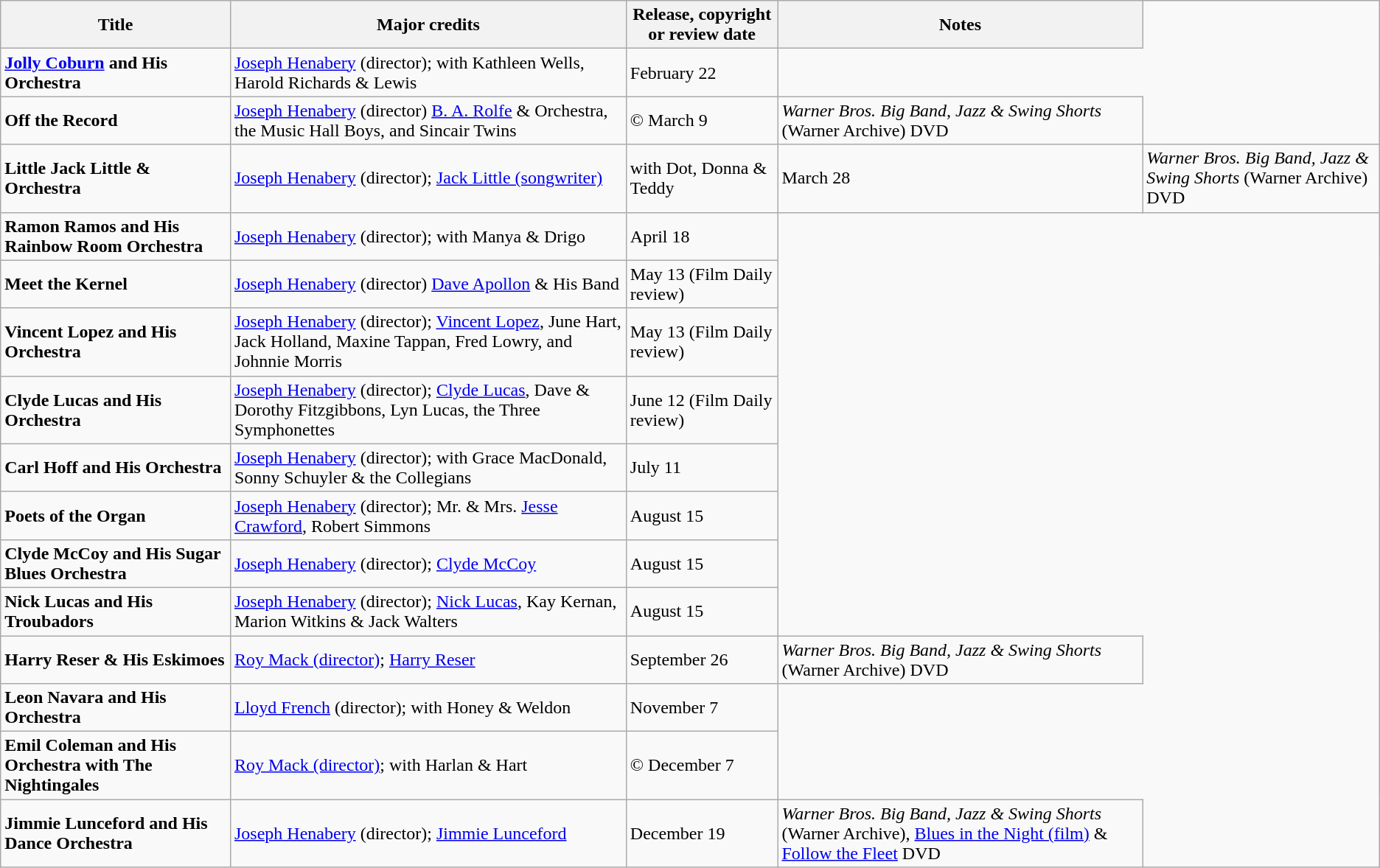<table class="wikitable sortable" border="1">
<tr>
<th>Title</th>
<th>Major credits</th>
<th>Release, copyright or review date</th>
<th>Notes</th>
</tr>
<tr>
<td><strong><a href='#'>Jolly Coburn</a> and His Orchestra</strong></td>
<td><a href='#'>Joseph Henabery</a> (director); with Kathleen Wells, Harold Richards & Lewis</td>
<td>February 22</td>
</tr>
<tr>
<td><strong>Off the Record</strong></td>
<td><a href='#'>Joseph Henabery</a> (director) <a href='#'>B. A. Rolfe</a> & Orchestra, the Music Hall Boys, and Sincair Twins</td>
<td>© March 9</td>
<td><em>Warner Bros. Big Band, Jazz & Swing Shorts</em> (Warner Archive) DVD</td>
</tr>
<tr>
<td><strong>Little Jack Little & Orchestra</strong></td>
<td><a href='#'>Joseph Henabery</a> (director); <a href='#'>Jack Little (songwriter)</a></td>
<td>with Dot, Donna & Teddy</td>
<td>March 28</td>
<td><em>Warner Bros. Big Band, Jazz & Swing Shorts</em> (Warner Archive) DVD</td>
</tr>
<tr>
<td><strong>Ramon Ramos and His Rainbow Room Orchestra</strong></td>
<td><a href='#'>Joseph Henabery</a> (director); with Manya & Drigo</td>
<td>April 18</td>
</tr>
<tr>
<td><strong>Meet the Kernel</strong></td>
<td><a href='#'>Joseph Henabery</a> (director) <a href='#'>Dave Apollon</a> & His Band</td>
<td>May 13 (Film Daily review)</td>
</tr>
<tr>
<td><strong>Vincent Lopez and His Orchestra</strong></td>
<td><a href='#'>Joseph Henabery</a> (director); <a href='#'>Vincent Lopez</a>, June Hart, Jack Holland, Maxine Tappan, Fred Lowry, and Johnnie Morris</td>
<td>May 13 (Film Daily review)</td>
</tr>
<tr>
<td><strong>Clyde Lucas and His Orchestra</strong></td>
<td><a href='#'>Joseph Henabery</a> (director); <a href='#'>Clyde Lucas</a>, Dave & Dorothy Fitzgibbons, Lyn Lucas, the Three Symphonettes</td>
<td>June 12 (Film Daily review)</td>
</tr>
<tr>
<td><strong>Carl Hoff and His Orchestra</strong></td>
<td><a href='#'>Joseph Henabery</a> (director); with Grace MacDonald, Sonny Schuyler & the Collegians</td>
<td>July 11</td>
</tr>
<tr>
<td><strong>Poets of the Organ</strong></td>
<td><a href='#'>Joseph Henabery</a> (director); Mr. & Mrs. <a href='#'>Jesse Crawford</a>, Robert Simmons</td>
<td>August 15</td>
</tr>
<tr>
<td><strong>Clyde McCoy and His Sugar Blues Orchestra</strong></td>
<td><a href='#'>Joseph Henabery</a> (director); <a href='#'>Clyde McCoy</a></td>
<td>August 15</td>
</tr>
<tr>
<td><strong>Nick Lucas and His Troubadors</strong></td>
<td><a href='#'>Joseph Henabery</a> (director); <a href='#'>Nick Lucas</a>, Kay Kernan, Marion Witkins & Jack Walters</td>
<td>August 15</td>
</tr>
<tr>
<td><strong>Harry Reser & His Eskimoes</strong></td>
<td><a href='#'>Roy Mack (director)</a>; <a href='#'>Harry Reser</a></td>
<td>September 26</td>
<td><em>Warner Bros. Big Band, Jazz & Swing Shorts</em> (Warner Archive) DVD</td>
</tr>
<tr>
<td><strong>Leon Navara and His Orchestra</strong></td>
<td><a href='#'>Lloyd French</a> (director); with Honey & Weldon</td>
<td>November 7</td>
</tr>
<tr>
<td><strong>Emil Coleman and His Orchestra with The Nightingales</strong></td>
<td><a href='#'>Roy Mack (director)</a>; with Harlan & Hart</td>
<td>© December 7</td>
</tr>
<tr>
<td><strong>Jimmie Lunceford and His Dance Orchestra</strong></td>
<td><a href='#'>Joseph Henabery</a> (director); <a href='#'>Jimmie Lunceford</a></td>
<td>December 19</td>
<td><em>Warner Bros. Big Band, Jazz & Swing Shorts</em> (Warner Archive), <a href='#'>Blues in the Night (film)</a> & <a href='#'>Follow the Fleet</a> DVD</td>
</tr>
</table>
